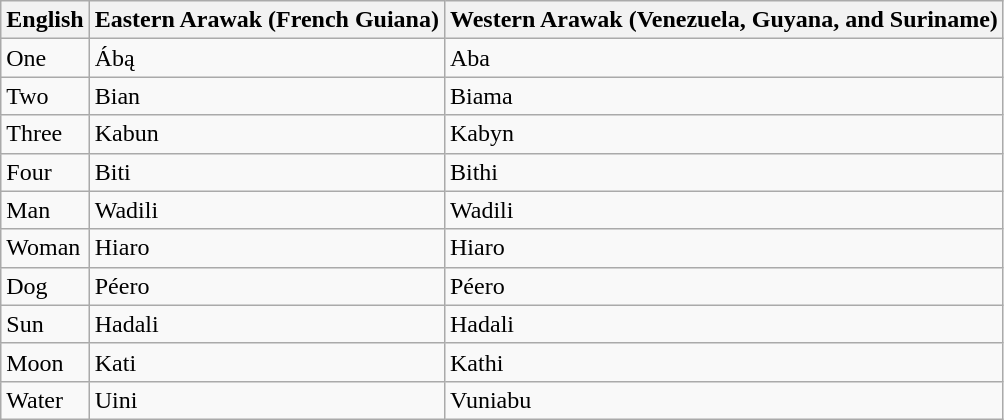<table class="wikitable">
<tr>
<th>English</th>
<th>Eastern Arawak (French Guiana)</th>
<th>Western Arawak (Venezuela, Guyana, and Suriname)</th>
</tr>
<tr>
<td>One</td>
<td>Ábą</td>
<td>Aba</td>
</tr>
<tr>
<td>Two</td>
<td>Bian</td>
<td>Biama</td>
</tr>
<tr>
<td>Three</td>
<td>Kabun</td>
<td>Kabyn</td>
</tr>
<tr>
<td>Four</td>
<td>Biti</td>
<td>Bithi</td>
</tr>
<tr>
<td>Man</td>
<td>Wadili</td>
<td>Wadili</td>
</tr>
<tr>
<td>Woman</td>
<td>Hiaro</td>
<td>Hiaro</td>
</tr>
<tr>
<td>Dog</td>
<td>Péero</td>
<td>Péero</td>
</tr>
<tr>
<td>Sun</td>
<td>Hadali</td>
<td>Hadali</td>
</tr>
<tr>
<td>Moon</td>
<td>Kati</td>
<td>Kathi</td>
</tr>
<tr>
<td>Water</td>
<td>Uini</td>
<td>Vuniabu</td>
</tr>
</table>
